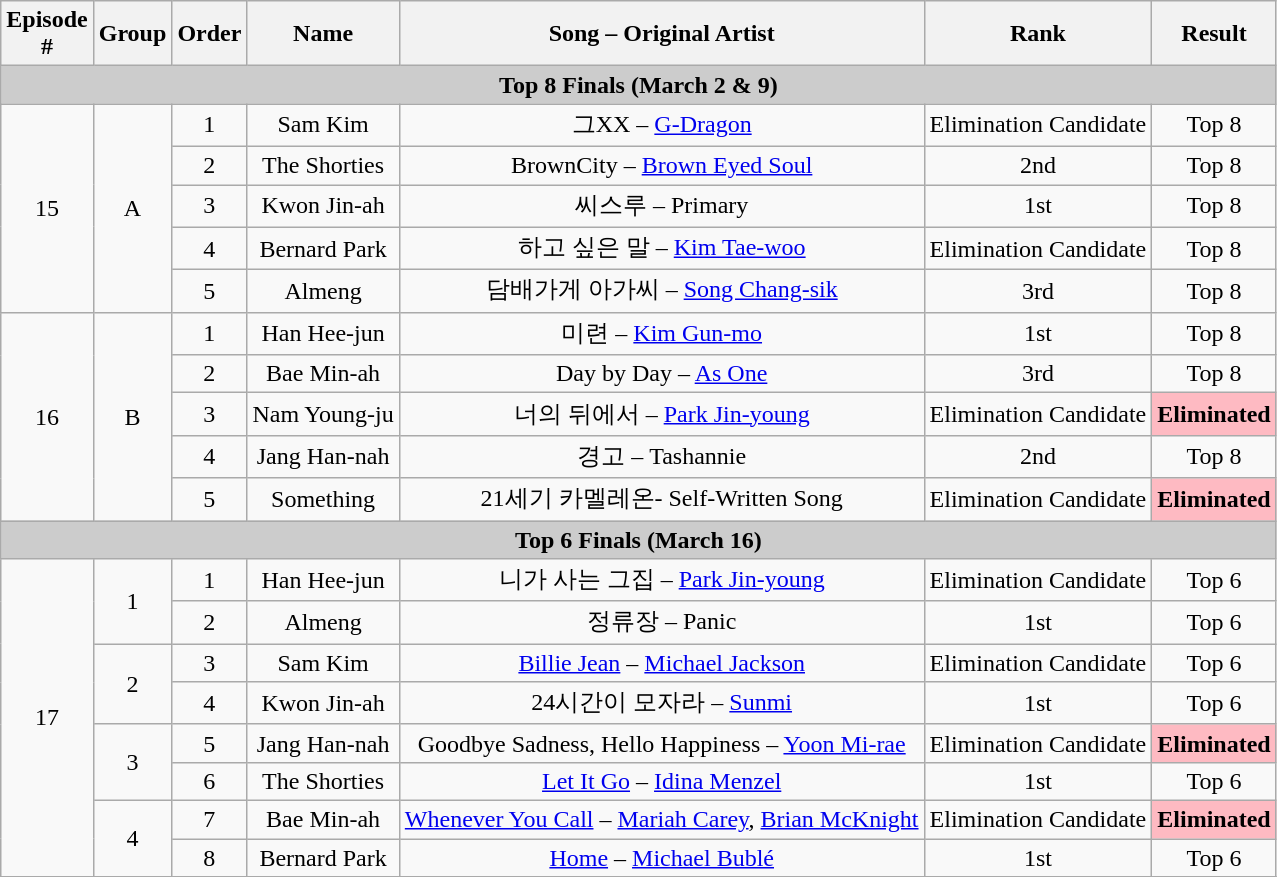<table class="wikitable" style="text-align: center;">
<tr>
<th>Episode<br>#</th>
<th>Group</th>
<th>Order</th>
<th>Name</th>
<th>Song – Original Artist</th>
<th>Rank</th>
<th>Result</th>
</tr>
<tr>
<td colspan="7" style="background:#ccc; text-align:center;"><strong>Top 8 Finals (March 2 & 9)</strong></td>
</tr>
<tr>
<td rowspan="5">15</td>
<td rowspan="5">A</td>
<td>1</td>
<td>Sam Kim</td>
<td>그XX – <a href='#'>G-Dragon</a></td>
<td>Elimination Candidate</td>
<td>Top 8</td>
</tr>
<tr>
<td>2</td>
<td>The Shorties</td>
<td>BrownCity – <a href='#'>Brown Eyed Soul</a></td>
<td>2nd</td>
<td>Top 8</td>
</tr>
<tr>
<td>3</td>
<td>Kwon Jin-ah</td>
<td>씨스루 – Primary</td>
<td>1st</td>
<td>Top 8</td>
</tr>
<tr>
<td>4</td>
<td>Bernard Park</td>
<td>하고 싶은 말 – <a href='#'>Kim Tae-woo</a></td>
<td>Elimination Candidate</td>
<td>Top 8</td>
</tr>
<tr>
<td>5</td>
<td>Almeng</td>
<td>담배가게 아가씨 – <a href='#'>Song Chang-sik</a></td>
<td>3rd</td>
<td>Top 8</td>
</tr>
<tr>
<td rowspan="5">16</td>
<td rowspan="5">B</td>
<td>1</td>
<td>Han Hee-jun</td>
<td>미련 – <a href='#'>Kim Gun-mo</a></td>
<td>1st</td>
<td>Top 8</td>
</tr>
<tr>
<td>2</td>
<td>Bae Min-ah</td>
<td>Day by Day – <a href='#'>As One</a></td>
<td>3rd</td>
<td>Top 8</td>
</tr>
<tr>
<td>3</td>
<td>Nam Young-ju</td>
<td>너의 뒤에서 – <a href='#'>Park Jin-young</a></td>
<td>Elimination Candidate</td>
<td bgcolor="#febac2"><span><strong>Eliminated</strong></span></td>
</tr>
<tr>
<td>4</td>
<td>Jang Han-nah</td>
<td>경고 – Tashannie</td>
<td>2nd</td>
<td>Top 8</td>
</tr>
<tr>
<td>5</td>
<td>Something</td>
<td>21세기 카멜레온- Self-Written Song</td>
<td>Elimination Candidate</td>
<td bgcolor="#febac2"><span><strong>Eliminated</strong></span></td>
</tr>
<tr>
<td colspan="7" style="background:#ccc; text-align:center;"><strong>Top 6 Finals (March 16)</strong></td>
</tr>
<tr>
<td rowspan="8">17</td>
<td rowspan="2">1</td>
<td>1</td>
<td>Han Hee-jun</td>
<td>니가 사는 그집 – <a href='#'>Park Jin-young</a></td>
<td>Elimination Candidate</td>
<td>Top 6</td>
</tr>
<tr>
<td>2</td>
<td>Almeng</td>
<td>정류장 – Panic</td>
<td>1st</td>
<td>Top 6</td>
</tr>
<tr>
<td rowspan="2">2</td>
<td>3</td>
<td>Sam Kim</td>
<td><a href='#'>Billie Jean</a> – <a href='#'>Michael Jackson</a></td>
<td>Elimination Candidate</td>
<td>Top 6</td>
</tr>
<tr>
<td>4</td>
<td>Kwon Jin-ah</td>
<td>24시간이 모자라 – <a href='#'>Sunmi</a></td>
<td>1st</td>
<td>Top 6</td>
</tr>
<tr>
<td rowspan="2">3</td>
<td>5</td>
<td>Jang Han-nah</td>
<td>Goodbye Sadness, Hello Happiness – <a href='#'>Yoon Mi-rae</a></td>
<td>Elimination Candidate</td>
<td bgcolor="#febac2"><span><strong>Eliminated</strong></span></td>
</tr>
<tr>
<td>6</td>
<td>The Shorties</td>
<td><a href='#'>Let It Go</a> – <a href='#'>Idina Menzel</a></td>
<td>1st</td>
<td>Top 6</td>
</tr>
<tr>
<td rowspan="2">4</td>
<td>7</td>
<td>Bae Min-ah</td>
<td><a href='#'>Whenever You Call</a> – <a href='#'>Mariah Carey</a>, <a href='#'>Brian McKnight</a></td>
<td>Elimination Candidate</td>
<td bgcolor="#febac2"><span><strong>Eliminated</strong></span></td>
</tr>
<tr>
<td>8</td>
<td>Bernard Park</td>
<td><a href='#'>Home</a> – <a href='#'>Michael Bublé</a></td>
<td>1st</td>
<td>Top 6</td>
</tr>
<tr>
</tr>
</table>
